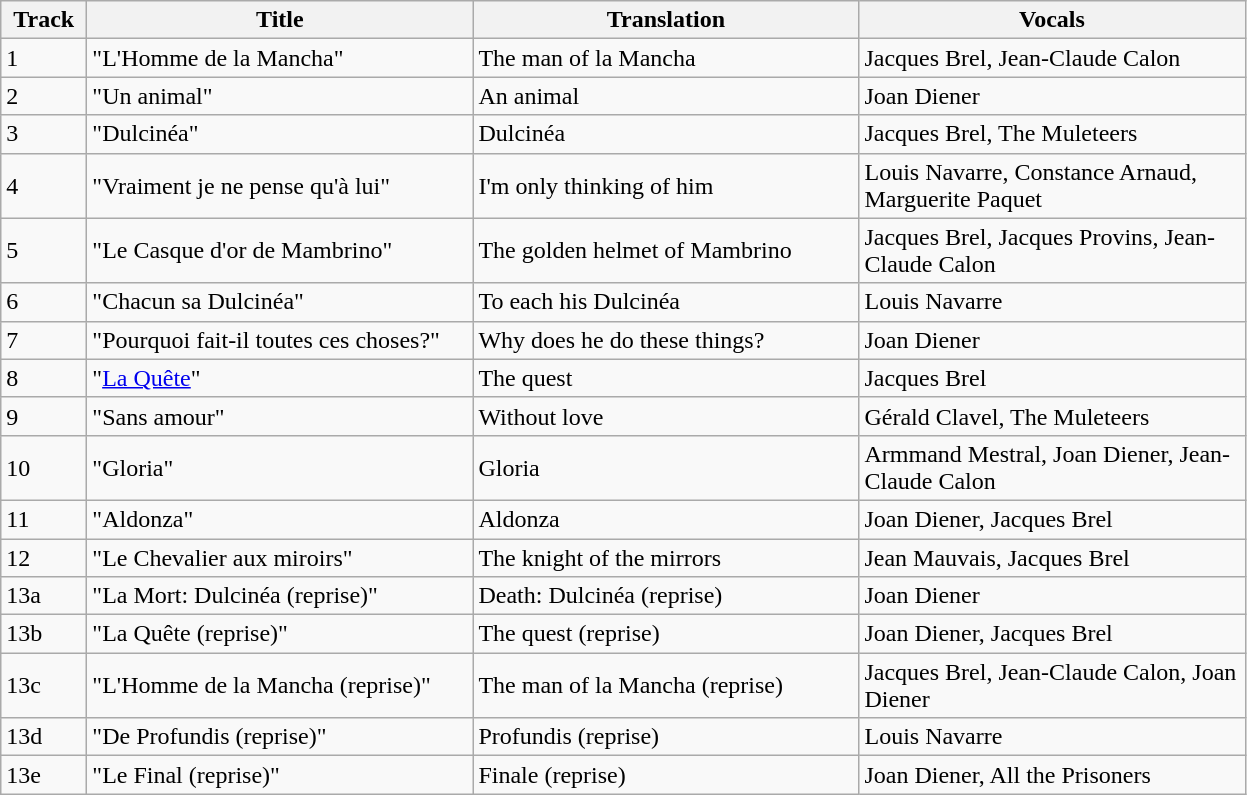<table class="wikitable">
<tr>
<th style="width:50px;">Track</th>
<th style="width:250px;">Title</th>
<th style="width:250px;">Translation</th>
<th style="width:250px;">Vocals</th>
</tr>
<tr>
<td>1</td>
<td>"L'Homme de la Mancha"</td>
<td>The man of la Mancha</td>
<td>Jacques Brel, Jean-Claude Calon</td>
</tr>
<tr>
<td>2</td>
<td>"Un animal"</td>
<td>An animal</td>
<td>Joan Diener</td>
</tr>
<tr>
<td>3</td>
<td>"Dulcinéa"</td>
<td>Dulcinéa</td>
<td>Jacques Brel, The Muleteers</td>
</tr>
<tr>
<td>4</td>
<td>"Vraiment je ne pense qu'à lui"</td>
<td>I'm only thinking of him</td>
<td>Louis Navarre, Constance Arnaud, Marguerite Paquet</td>
</tr>
<tr>
<td>5</td>
<td>"Le Casque d'or de Mambrino"</td>
<td>The golden helmet of Mambrino</td>
<td>Jacques Brel, Jacques Provins, Jean-Claude Calon</td>
</tr>
<tr>
<td>6</td>
<td>"Chacun sa Dulcinéa"</td>
<td>To each his Dulcinéa</td>
<td>Louis Navarre</td>
</tr>
<tr>
<td>7</td>
<td>"Pourquoi fait-il toutes ces choses?"</td>
<td>Why does he do these things?</td>
<td>Joan Diener</td>
</tr>
<tr>
<td>8</td>
<td>"<a href='#'>La Quête</a>"</td>
<td>The quest</td>
<td>Jacques Brel</td>
</tr>
<tr>
<td>9</td>
<td>"Sans amour"</td>
<td>Without love</td>
<td>Gérald Clavel, The Muleteers</td>
</tr>
<tr>
<td>10</td>
<td>"Gloria"</td>
<td>Gloria</td>
<td>Armmand Mestral, Joan Diener, Jean-Claude Calon</td>
</tr>
<tr>
<td>11</td>
<td>"Aldonza"</td>
<td>Aldonza</td>
<td>Joan Diener, Jacques Brel</td>
</tr>
<tr>
<td>12</td>
<td>"Le Chevalier aux miroirs"</td>
<td>The knight of the mirrors</td>
<td>Jean Mauvais, Jacques Brel</td>
</tr>
<tr>
<td>13a</td>
<td>"La Mort: Dulcinéa (reprise)"</td>
<td>Death: Dulcinéa (reprise)</td>
<td>Joan Diener</td>
</tr>
<tr>
<td>13b</td>
<td>"La Quête (reprise)"</td>
<td>The quest (reprise)</td>
<td>Joan Diener, Jacques Brel</td>
</tr>
<tr>
<td>13c</td>
<td>"L'Homme de la Mancha (reprise)"</td>
<td>The man of la Mancha (reprise)</td>
<td>Jacques Brel, Jean-Claude Calon, Joan Diener</td>
</tr>
<tr>
<td>13d</td>
<td>"De Profundis (reprise)"</td>
<td>Profundis (reprise)</td>
<td>Louis Navarre</td>
</tr>
<tr>
<td>13e</td>
<td>"Le Final (reprise)"</td>
<td>Finale (reprise)</td>
<td>Joan Diener, All the Prisoners</td>
</tr>
</table>
